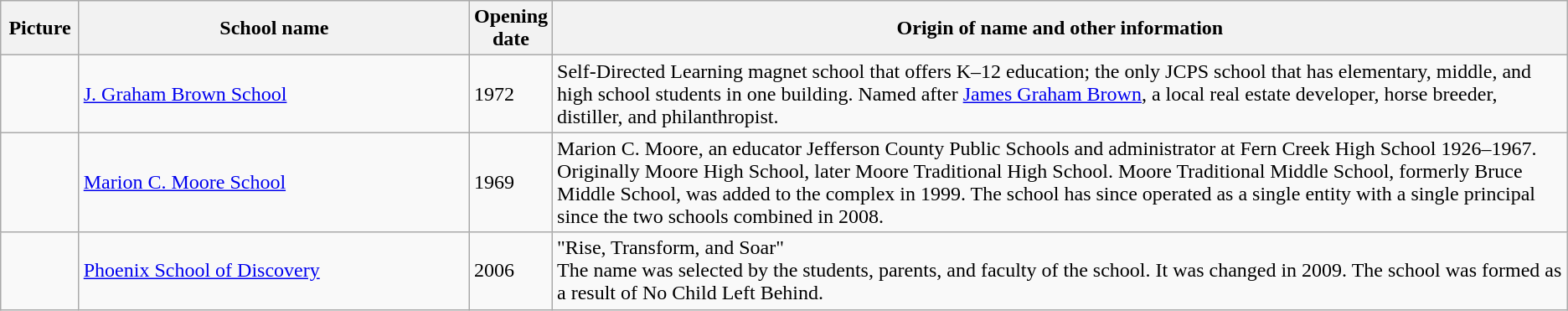<table class="wikitable">
<tr>
<th width="5%">Picture</th>
<th width="25%">School name</th>
<th width="5%">Opening date</th>
<th width="65%">Origin of name and other information</th>
</tr>
<tr>
<td></td>
<td><a href='#'>J. Graham Brown School</a></td>
<td>1972</td>
<td>Self-Directed Learning magnet school that offers K–12 education; the only JCPS school that has elementary, middle, and high school students in one building. Named after <a href='#'>James Graham Brown</a>, a local real estate developer, horse breeder, distiller, and philanthropist.</td>
</tr>
<tr>
<td></td>
<td><a href='#'>Marion C. Moore School</a></td>
<td>1969</td>
<td>Marion C. Moore, an educator Jefferson County Public Schools and administrator at Fern Creek High School 1926–1967.<br>Originally Moore High School, later Moore Traditional High School. Moore Traditional Middle School, formerly Bruce Middle School, was added to the complex in 1999. The school has since operated as a single entity with a single principal since the two schools combined in 2008.</td>
</tr>
<tr>
<td></td>
<td><a href='#'>Phoenix School of Discovery</a></td>
<td>2006</td>
<td>"Rise, Transform, and Soar"<br>The name was selected by the students, parents, and faculty of the school.  It was changed in 2009.  The school was formed as a result of No Child Left Behind.</td>
</tr>
</table>
